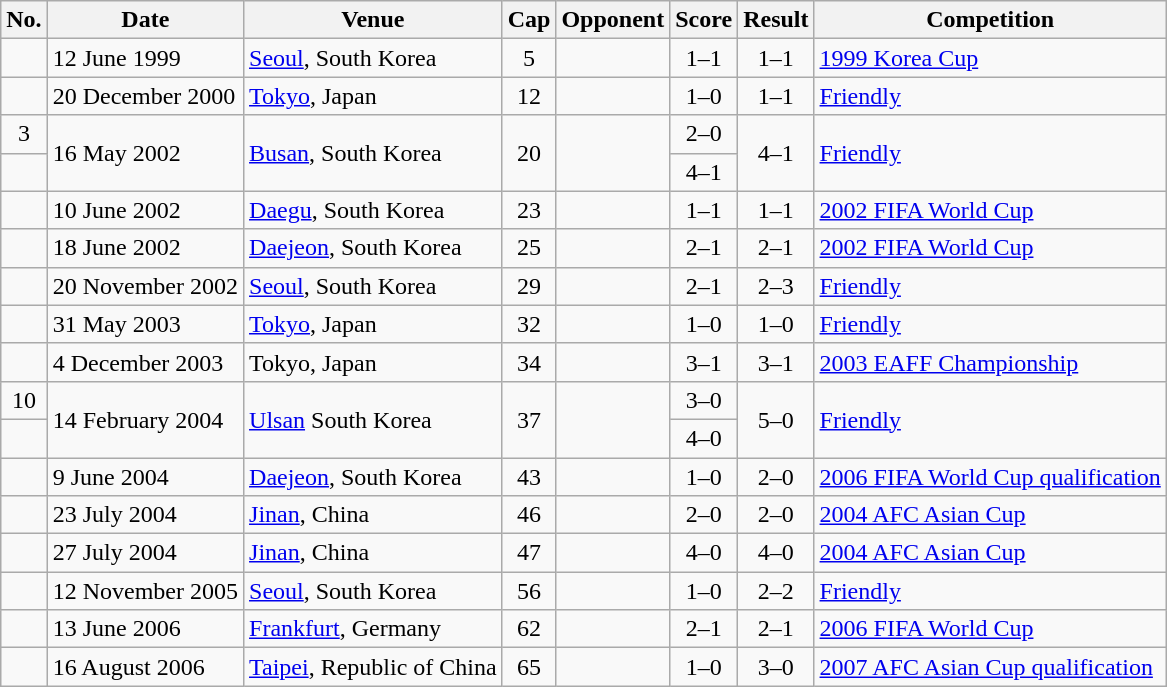<table class="wikitable sortable">
<tr>
<th>No.</th>
<th>Date</th>
<th>Venue</th>
<th>Cap</th>
<th>Opponent</th>
<th>Score</th>
<th>Result</th>
<th>Competition</th>
</tr>
<tr>
<td></td>
<td>12 June 1999</td>
<td><a href='#'>Seoul</a>, South Korea</td>
<td align="center">5</td>
<td></td>
<td align="center">1–1</td>
<td align="center">1–1</td>
<td><a href='#'>1999 Korea Cup</a></td>
</tr>
<tr>
<td></td>
<td>20 December 2000</td>
<td><a href='#'>Tokyo</a>, Japan</td>
<td align="center">12</td>
<td></td>
<td align="center">1–0</td>
<td align="center">1–1</td>
<td><a href='#'>Friendly</a></td>
</tr>
<tr>
<td align="center">3</td>
<td rowspan="2">16 May 2002</td>
<td rowspan="2"><a href='#'>Busan</a>, South Korea</td>
<td align="center" rowspan="2">20</td>
<td rowspan="2"></td>
<td align="center">2–0</td>
<td align="center" rowspan="2">4–1</td>
<td rowspan="2"><a href='#'>Friendly</a></td>
</tr>
<tr>
<td></td>
<td align="center">4–1</td>
</tr>
<tr>
<td></td>
<td>10 June 2002</td>
<td><a href='#'>Daegu</a>, South Korea</td>
<td align="center">23</td>
<td></td>
<td align="center">1–1</td>
<td align="center">1–1</td>
<td><a href='#'>2002 FIFA World Cup</a></td>
</tr>
<tr>
<td></td>
<td>18 June 2002</td>
<td><a href='#'>Daejeon</a>, South Korea</td>
<td align="center">25</td>
<td></td>
<td align="center">2–1</td>
<td align="center">2–1 </td>
<td><a href='#'>2002 FIFA World Cup</a></td>
</tr>
<tr>
<td></td>
<td>20 November 2002</td>
<td><a href='#'>Seoul</a>, South Korea</td>
<td align="center">29</td>
<td></td>
<td align="center">2–1</td>
<td align="center">2–3</td>
<td><a href='#'>Friendly</a></td>
</tr>
<tr>
<td></td>
<td>31 May 2003</td>
<td><a href='#'>Tokyo</a>, Japan</td>
<td align="center">32</td>
<td></td>
<td align="center">1–0</td>
<td align="center">1–0</td>
<td><a href='#'>Friendly</a></td>
</tr>
<tr>
<td></td>
<td>4 December 2003</td>
<td>Tokyo, Japan</td>
<td align="center">34</td>
<td></td>
<td align="center">3–1</td>
<td align="center">3–1</td>
<td><a href='#'>2003 EAFF Championship</a></td>
</tr>
<tr>
<td align="center">10</td>
<td rowspan="2">14 February 2004</td>
<td rowspan="2"><a href='#'>Ulsan</a> South Korea</td>
<td align="center" rowspan="2">37</td>
<td rowspan="2"></td>
<td align="center">3–0</td>
<td align="center" rowspan="2">5–0</td>
<td rowspan="2"><a href='#'>Friendly</a></td>
</tr>
<tr>
<td></td>
<td align="center">4–0</td>
</tr>
<tr>
<td></td>
<td>9 June 2004</td>
<td><a href='#'>Daejeon</a>, South Korea</td>
<td align="center">43</td>
<td></td>
<td align="center">1–0</td>
<td align="center">2–0</td>
<td><a href='#'>2006 FIFA World Cup qualification</a></td>
</tr>
<tr>
<td></td>
<td>23 July 2004</td>
<td><a href='#'>Jinan</a>, China</td>
<td align="center">46</td>
<td></td>
<td align="center">2–0</td>
<td align="center">2–0</td>
<td><a href='#'>2004 AFC Asian Cup</a></td>
</tr>
<tr>
<td></td>
<td>27 July 2004</td>
<td><a href='#'>Jinan</a>, China</td>
<td align="center">47</td>
<td></td>
<td align="center">4–0</td>
<td align="center">4–0</td>
<td><a href='#'>2004 AFC Asian Cup</a></td>
</tr>
<tr>
<td></td>
<td>12 November 2005</td>
<td><a href='#'>Seoul</a>, South Korea</td>
<td align="center">56</td>
<td></td>
<td align="center">1–0</td>
<td align="center">2–2</td>
<td><a href='#'>Friendly</a></td>
</tr>
<tr>
<td></td>
<td>13 June 2006</td>
<td><a href='#'>Frankfurt</a>, Germany</td>
<td align="center">62</td>
<td></td>
<td align="center">2–1</td>
<td align="center">2–1</td>
<td><a href='#'>2006 FIFA World Cup</a></td>
</tr>
<tr>
<td></td>
<td>16 August 2006</td>
<td><a href='#'>Taipei</a>, Republic of China</td>
<td align="center">65</td>
<td></td>
<td align="center">1–0</td>
<td align="center">3–0</td>
<td><a href='#'>2007 AFC Asian Cup qualification</a></td>
</tr>
</table>
